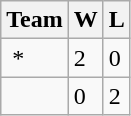<table class="wikitable" border="1">
<tr>
<th>Team</th>
<th>W</th>
<th>L</th>
</tr>
<tr>
<td> * </td>
<td>2</td>
<td>0</td>
</tr>
<tr>
<td></td>
<td>0</td>
<td>2</td>
</tr>
</table>
